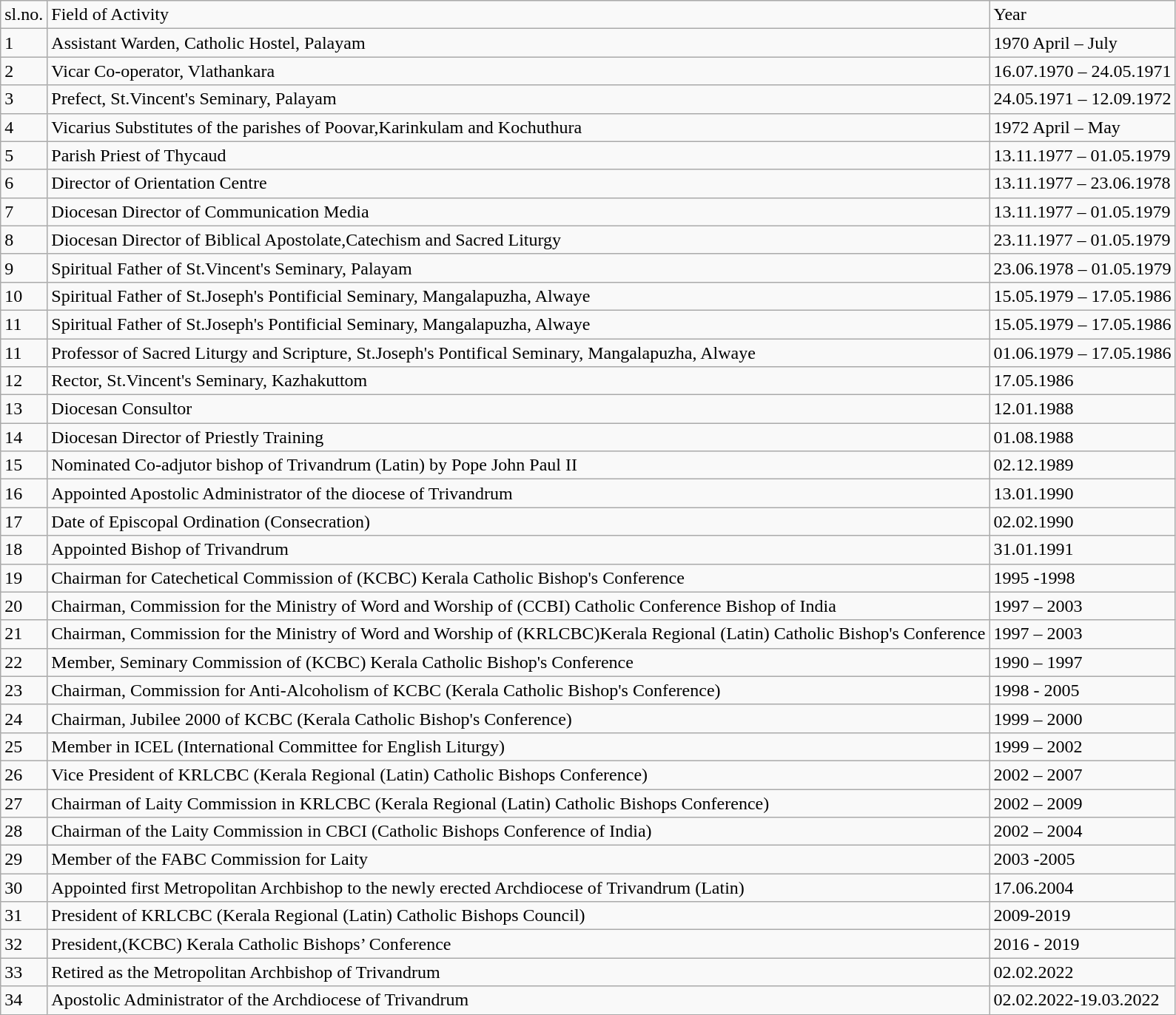<table class="wikitable">
<tr>
<td>sl.no.</td>
<td>Field of Activity</td>
<td>Year</td>
</tr>
<tr>
<td>1</td>
<td>Assistant Warden, Catholic Hostel, Palayam</td>
<td>1970 April – July</td>
</tr>
<tr>
<td>2</td>
<td>Vicar Co-operator, Vlathankara</td>
<td>16.07.1970 – 24.05.1971</td>
</tr>
<tr>
<td>3</td>
<td>Prefect, St.Vincent's Seminary, Palayam</td>
<td>24.05.1971 – 12.09.1972</td>
</tr>
<tr>
<td>4</td>
<td>Vicarius Substitutes of the parishes of Poovar,Karinkulam and Kochuthura</td>
<td>1972 April – May</td>
</tr>
<tr>
<td>5</td>
<td>Parish Priest of Thycaud</td>
<td>13.11.1977 – 01.05.1979</td>
</tr>
<tr>
<td>6</td>
<td>Director of Orientation Centre</td>
<td>13.11.1977 – 23.06.1978</td>
</tr>
<tr>
<td>7</td>
<td>Diocesan Director of Communication Media</td>
<td>13.11.1977 – 01.05.1979</td>
</tr>
<tr>
<td>8</td>
<td>Diocesan Director of Biblical Apostolate,Catechism and Sacred Liturgy</td>
<td>23.11.1977 – 01.05.1979</td>
</tr>
<tr>
<td>9</td>
<td>Spiritual Father of St.Vincent's Seminary, Palayam</td>
<td>23.06.1978 – 01.05.1979</td>
</tr>
<tr>
<td>10</td>
<td>Spiritual Father of St.Joseph's Pontificial Seminary, Mangalapuzha, Alwaye</td>
<td>15.05.1979 – 17.05.1986</td>
</tr>
<tr>
<td>11</td>
<td>Spiritual Father of St.Joseph's Pontificial Seminary, Mangalapuzha, Alwaye</td>
<td>15.05.1979 – 17.05.1986</td>
</tr>
<tr>
<td>11</td>
<td>Professor of Sacred Liturgy and Scripture, St.Joseph's Pontifical Seminary, Mangalapuzha, Alwaye</td>
<td>01.06.1979 – 17.05.1986</td>
</tr>
<tr>
<td>12</td>
<td>Rector, St.Vincent's Seminary, Kazhakuttom</td>
<td>17.05.1986</td>
</tr>
<tr>
<td>13</td>
<td>Diocesan Consultor</td>
<td>12.01.1988</td>
</tr>
<tr>
<td>14</td>
<td>Diocesan Director of Priestly Training</td>
<td>01.08.1988</td>
</tr>
<tr>
<td>15</td>
<td>Nominated Co-adjutor bishop of Trivandrum (Latin) by Pope John Paul II</td>
<td>02.12.1989</td>
</tr>
<tr>
<td>16</td>
<td>Appointed Apostolic Administrator of the diocese of Trivandrum</td>
<td>13.01.1990</td>
</tr>
<tr>
<td>17</td>
<td>Date of Episcopal Ordination (Consecration)</td>
<td>02.02.1990</td>
</tr>
<tr>
<td>18</td>
<td>Appointed Bishop of Trivandrum</td>
<td>31.01.1991</td>
</tr>
<tr>
<td>19</td>
<td>Chairman for Catechetical Commission of (KCBC) Kerala Catholic Bishop's Conference</td>
<td>1995 -1998</td>
</tr>
<tr>
<td>20</td>
<td>Chairman, Commission for the Ministry of Word and Worship of (CCBI) Catholic Conference Bishop of India</td>
<td>1997 – 2003</td>
</tr>
<tr>
<td>21</td>
<td>Chairman, Commission for the Ministry of Word and Worship of (KRLCBC)Kerala Regional (Latin) Catholic Bishop's Conference</td>
<td>1997 – 2003</td>
</tr>
<tr>
<td>22</td>
<td>Member, Seminary Commission of (KCBC) Kerala Catholic Bishop's Conference</td>
<td>1990 – 1997</td>
</tr>
<tr>
<td>23</td>
<td>Chairman, Commission for Anti-Alcoholism of KCBC (Kerala Catholic Bishop's Conference)</td>
<td>1998 - 2005</td>
</tr>
<tr>
<td>24</td>
<td>Chairman, Jubilee 2000 of KCBC (Kerala Catholic Bishop's Conference)</td>
<td>1999 – 2000</td>
</tr>
<tr>
<td>25</td>
<td>Member in ICEL (International Committee for English Liturgy)</td>
<td>1999 – 2002</td>
</tr>
<tr>
<td>26</td>
<td>Vice President of KRLCBC (Kerala Regional (Latin) Catholic Bishops Conference)</td>
<td>2002 – 2007</td>
</tr>
<tr>
<td>27</td>
<td>Chairman of Laity Commission in KRLCBC (Kerala Regional (Latin) Catholic Bishops Conference)</td>
<td>2002 – 2009</td>
</tr>
<tr>
<td>28</td>
<td>Chairman of the Laity Commission in CBCI (Catholic Bishops Conference of India)</td>
<td>2002 – 2004</td>
</tr>
<tr>
<td>29</td>
<td>Member of the FABC Commission for Laity</td>
<td>2003 -2005</td>
</tr>
<tr>
<td>30</td>
<td>Appointed first Metropolitan Archbishop to the newly erected Archdiocese of Trivandrum (Latin)</td>
<td>17.06.2004</td>
</tr>
<tr>
<td>31</td>
<td>President of KRLCBC (Kerala Regional (Latin) Catholic Bishops Council)</td>
<td>2009-2019</td>
</tr>
<tr>
<td>32</td>
<td>President,(KCBC) Kerala Catholic Bishops’ Conference</td>
<td>2016 - 2019</td>
</tr>
<tr>
<td>33</td>
<td>Retired as the Metropolitan Archbishop of Trivandrum</td>
<td>02.02.2022</td>
</tr>
<tr>
<td>34</td>
<td>Apostolic Administrator of the Archdiocese of Trivandrum</td>
<td>02.02.2022-19.03.2022</td>
</tr>
</table>
